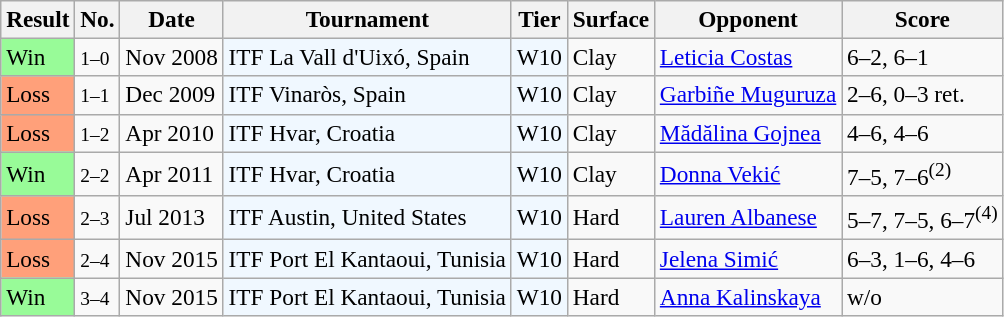<table class="sortable wikitable" style=font-size:97%>
<tr>
<th>Result</th>
<th>No.</th>
<th>Date</th>
<th>Tournament</th>
<th>Tier</th>
<th>Surface</th>
<th>Opponent</th>
<th class="unsortable">Score</th>
</tr>
<tr>
<td style="background:#98fb98;">Win</td>
<td><small>1–0</small></td>
<td>Nov 2008</td>
<td style="background:#f0f8ff;">ITF La Vall d'Uixó, Spain</td>
<td style="background:#f0f8ff;">W10</td>
<td>Clay</td>
<td> <a href='#'>Leticia Costas</a></td>
<td>6–2, 6–1</td>
</tr>
<tr>
<td style="background:#ffa07a;">Loss</td>
<td><small>1–1</small></td>
<td>Dec 2009</td>
<td style="background:#f0f8ff;">ITF Vinaròs, Spain</td>
<td style="background:#f0f8ff;">W10</td>
<td>Clay</td>
<td> <a href='#'>Garbiñe Muguruza</a></td>
<td>2–6, 0–3 ret.</td>
</tr>
<tr>
<td style="background:#ffa07a;">Loss</td>
<td><small>1–2</small></td>
<td>Apr 2010</td>
<td style="background:#f0f8ff;">ITF Hvar, Croatia</td>
<td style="background:#f0f8ff;">W10</td>
<td>Clay</td>
<td> <a href='#'>Mădălina Gojnea</a></td>
<td>4–6, 4–6</td>
</tr>
<tr>
<td style="background:#98fb98;">Win</td>
<td><small>2–2</small></td>
<td>Apr 2011</td>
<td style="background:#f0f8ff;">ITF Hvar, Croatia</td>
<td style="background:#f0f8ff;">W10</td>
<td>Clay</td>
<td> <a href='#'>Donna Vekić</a></td>
<td>7–5, 7–6<sup>(2)</sup></td>
</tr>
<tr>
<td style="background:#ffa07a;">Loss</td>
<td><small>2–3</small></td>
<td>Jul 2013</td>
<td style="background:#f0f8ff;">ITF Austin, United States</td>
<td style="background:#f0f8ff;">W10</td>
<td>Hard</td>
<td> <a href='#'>Lauren Albanese</a></td>
<td>5–7, 7–5, 6–7<sup>(4)</sup></td>
</tr>
<tr>
<td style="background:#ffa07a;">Loss</td>
<td><small>2–4</small></td>
<td>Nov 2015</td>
<td style="background:#f0f8ff;">ITF Port El Kantaoui, Tunisia</td>
<td style="background:#f0f8ff;">W10</td>
<td>Hard</td>
<td> <a href='#'>Jelena Simić</a></td>
<td>6–3, 1–6, 4–6</td>
</tr>
<tr>
<td style="background:#98fb98;">Win</td>
<td><small>3–4</small></td>
<td>Nov 2015</td>
<td style="background:#f0f8ff;">ITF Port El Kantaoui, Tunisia</td>
<td style="background:#f0f8ff;">W10</td>
<td>Hard</td>
<td> <a href='#'>Anna Kalinskaya</a></td>
<td>w/o</td>
</tr>
</table>
